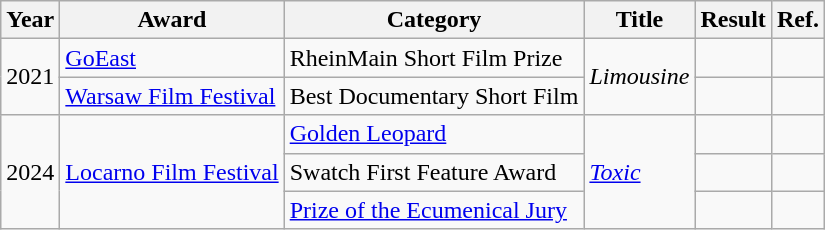<table class="wikitable">
<tr>
<th>Year</th>
<th>Award</th>
<th>Category</th>
<th>Title</th>
<th>Result</th>
<th>Ref.</th>
</tr>
<tr>
<td rowspan=2>2021</td>
<td><a href='#'>GoEast</a></td>
<td>RheinMain Short Film Prize</td>
<td rowspan=2><em>Limousine</em></td>
<td></td>
<td></td>
</tr>
<tr>
<td><a href='#'>Warsaw Film Festival</a></td>
<td>Best Documentary Short Film</td>
<td></td>
<td></td>
</tr>
<tr>
<td rowspan=3>2024</td>
<td rowspan=3><a href='#'>Locarno Film Festival</a></td>
<td><a href='#'>Golden Leopard</a></td>
<td rowspan=3><em><a href='#'>Toxic</a></em></td>
<td></td>
<td></td>
</tr>
<tr>
<td>Swatch First Feature Award</td>
<td></td>
<td></td>
</tr>
<tr>
<td><a href='#'>Prize of the Ecumenical Jury</a></td>
<td></td>
<td></td>
</tr>
</table>
